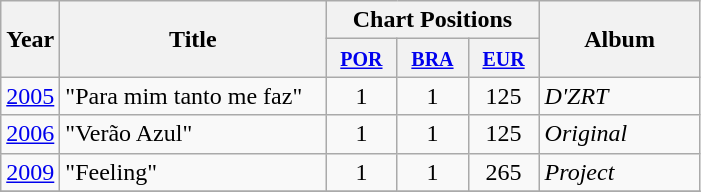<table class="wikitable">
<tr>
<th width="25" rowspan="2">Year</th>
<th width="170" rowspan="2">Title</th>
<th colspan="3">Chart Positions</th>
<th width="100" rowspan="2">Album</th>
</tr>
<tr>
<th width="40"><small><a href='#'>POR</a></small></th>
<th width="40"><small><a href='#'>BRA</a></small></th>
<th width="40"><small><a href='#'>EUR</a></small></th>
</tr>
<tr>
<td rowspan="1"><a href='#'>2005</a></td>
<td>"Para mim tanto me faz"</td>
<td align="center">1</td>
<td align="center">1</td>
<td align="center">125</td>
<td><em>D'ZRT</em></td>
</tr>
<tr>
<td rowspan="1"><a href='#'>2006</a></td>
<td>"Verão Azul"</td>
<td align="center">1</td>
<td align="center">1</td>
<td align="center">125</td>
<td><em>Original</em></td>
</tr>
<tr>
<td rowspan="1"><a href='#'>2009</a></td>
<td>"Feeling"</td>
<td align="center">1</td>
<td align="center">1</td>
<td align="center">265</td>
<td><em>Project</em></td>
</tr>
<tr>
</tr>
</table>
